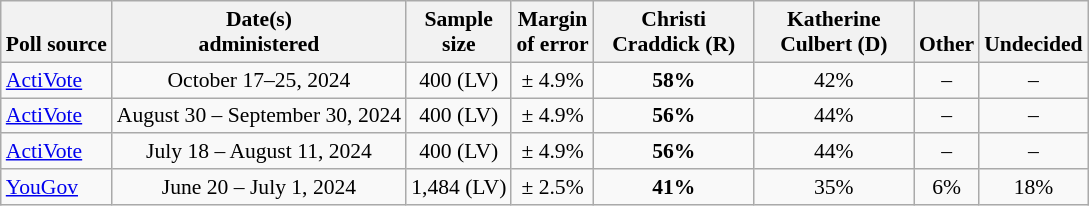<table class="wikitable" style="font-size:90%;text-align:center;">
<tr valign=bottom>
<th>Poll source</th>
<th>Date(s)<br>administered</th>
<th>Sample<br>size</th>
<th>Margin<br>of error</th>
<th style="width:100px;">Christi<br>Craddick (R)</th>
<th style="width:100px;">Katherine<br>Culbert (D)</th>
<th>Other</th>
<th>Undecided</th>
</tr>
<tr>
<td style="text-align:left;"><a href='#'>ActiVote</a></td>
<td data-sort-value="2024-07-11">October 17–25, 2024</td>
<td>400 (LV)</td>
<td>± 4.9%</td>
<td><strong>58%</strong></td>
<td>42%</td>
<td>–</td>
<td>–</td>
</tr>
<tr>
<td style="text-align:left;"><a href='#'>ActiVote</a></td>
<td data-sort-value="2024-07-11">August 30 – September 30, 2024</td>
<td>400 (LV)</td>
<td>± 4.9%</td>
<td><strong>56%</strong></td>
<td>44%</td>
<td>–</td>
<td>–</td>
</tr>
<tr>
<td style="text-align:left;"><a href='#'>ActiVote</a></td>
<td data-sort-value="2024-07-11">July 18 – August 11, 2024</td>
<td>400 (LV)</td>
<td>± 4.9%</td>
<td><strong>56%</strong></td>
<td>44%</td>
<td>–</td>
<td>–</td>
</tr>
<tr>
<td style="text-align:left;"><a href='#'>YouGov</a></td>
<td data-sort-value="2024-07-11">June 20 – July 1, 2024</td>
<td>1,484 (LV)</td>
<td>± 2.5%</td>
<td><strong>41%</strong></td>
<td>35%</td>
<td>6%</td>
<td>18%</td>
</tr>
</table>
